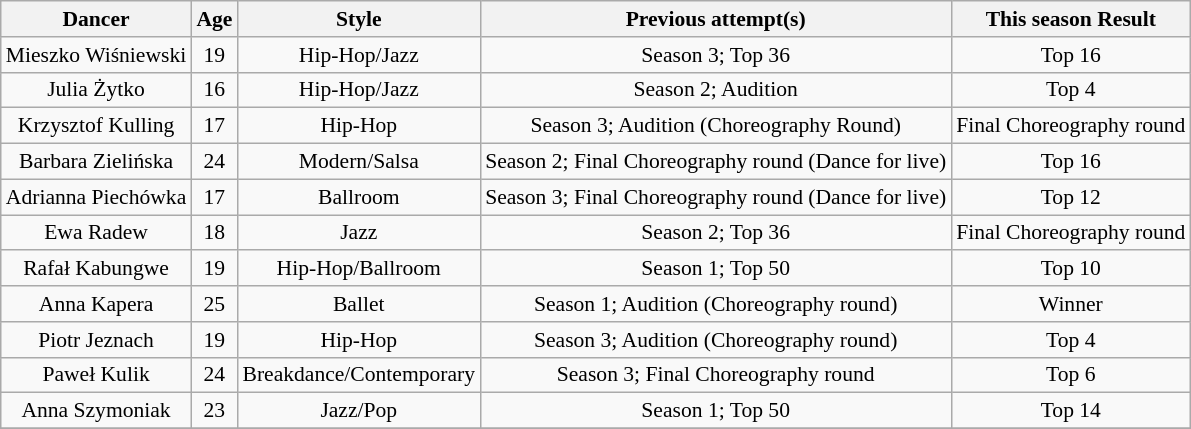<table class="wikitable" style="font-size:90%; text-align:center">
<tr>
<th>Dancer</th>
<th>Age</th>
<th>Style</th>
<th>Previous attempt(s)</th>
<th>This season Result</th>
</tr>
<tr>
<td>Mieszko Wiśniewski</td>
<td>19</td>
<td>Hip-Hop/Jazz</td>
<td>Season 3; Top 36</td>
<td>Top 16</td>
</tr>
<tr>
<td>Julia Żytko</td>
<td>16</td>
<td>Hip-Hop/Jazz</td>
<td>Season 2; Audition</td>
<td>Top 4</td>
</tr>
<tr>
<td>Krzysztof Kulling</td>
<td>17</td>
<td>Hip-Hop</td>
<td>Season 3; Audition (Choreography Round)</td>
<td>Final Choreography round</td>
</tr>
<tr>
<td>Barbara Zielińska</td>
<td>24</td>
<td>Modern/Salsa</td>
<td>Season 2; Final Choreography round (Dance for live)</td>
<td>Top 16</td>
</tr>
<tr>
<td>Adrianna Piechówka</td>
<td>17</td>
<td>Ballroom</td>
<td>Season 3; Final Choreography round (Dance for live)</td>
<td>Top 12</td>
</tr>
<tr>
<td>Ewa Radew</td>
<td>18</td>
<td>Jazz</td>
<td>Season 2; Top 36</td>
<td>Final Choreography round</td>
</tr>
<tr>
<td>Rafał Kabungwe</td>
<td>19</td>
<td>Hip-Hop/Ballroom</td>
<td>Season 1; Top 50</td>
<td>Top 10</td>
</tr>
<tr>
<td>Anna Kapera</td>
<td>25</td>
<td>Ballet</td>
<td>Season 1; Audition (Choreography round)</td>
<td>Winner</td>
</tr>
<tr>
<td>Piotr Jeznach</td>
<td>19</td>
<td>Hip-Hop</td>
<td>Season 3; Audition (Choreography round)</td>
<td>Top 4</td>
</tr>
<tr>
<td>Paweł Kulik</td>
<td>24</td>
<td>Breakdance/Contemporary</td>
<td>Season 3; Final Choreography round</td>
<td>Top 6</td>
</tr>
<tr>
<td>Anna Szymoniak</td>
<td>23</td>
<td>Jazz/Pop</td>
<td>Season 1; Top 50</td>
<td>Top 14</td>
</tr>
<tr>
</tr>
</table>
